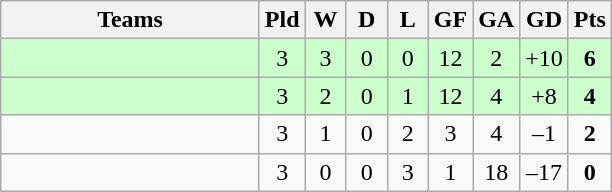<table class="wikitable" style="text-align: center;">
<tr>
<th width=165>Teams</th>
<th width=20>Pld</th>
<th width=20>W</th>
<th width=20>D</th>
<th width=20>L</th>
<th width=20>GF</th>
<th width=20>GA</th>
<th width=20>GD</th>
<th width=20>Pts</th>
</tr>
<tr align=center style="background:#ccffcc;">
<td style="text-align:left;"></td>
<td>3</td>
<td>3</td>
<td>0</td>
<td>0</td>
<td>12</td>
<td>2</td>
<td>+10</td>
<td><strong>6</strong></td>
</tr>
<tr align=center style="background:#ccffcc;">
<td style="text-align:left;"></td>
<td>3</td>
<td>2</td>
<td>0</td>
<td>1</td>
<td>12</td>
<td>4</td>
<td>+8</td>
<td><strong>4</strong></td>
</tr>
<tr align=center>
<td style="text-align:left;"></td>
<td>3</td>
<td>1</td>
<td>0</td>
<td>2</td>
<td>3</td>
<td>4</td>
<td>–1</td>
<td><strong>2</strong></td>
</tr>
<tr align=center>
<td style="text-align:left;"></td>
<td>3</td>
<td>0</td>
<td>0</td>
<td>3</td>
<td>1</td>
<td>18</td>
<td>–17</td>
<td><strong>0</strong></td>
</tr>
</table>
